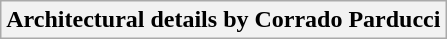<table class="wikitable unsortable">
<tr>
<th style="background:light gray; color:black">Architectural details by Corrado Parducci<br></th>
</tr>
</table>
